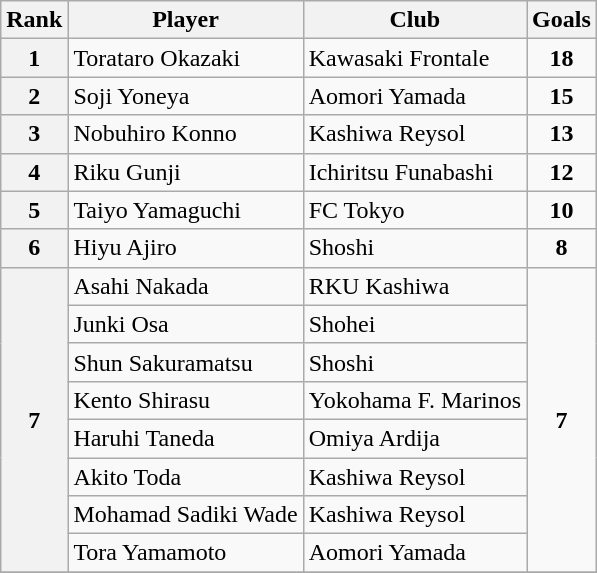<table class="wikitable" style="text-align:center">
<tr>
<th>Rank</th>
<th>Player</th>
<th>Club</th>
<th>Goals</th>
</tr>
<tr>
<th rowspan="1">1</th>
<td align="left"> Torataro Okazaki</td>
<td align="left">Kawasaki Frontale</td>
<td rowspan="1"><strong>18</strong></td>
</tr>
<tr>
<th rowspan="1">2</th>
<td align="left"> Soji Yoneya</td>
<td align="left">Aomori Yamada</td>
<td rowspan="1"><strong>15</strong></td>
</tr>
<tr>
<th rowspan="1">3</th>
<td align="left"> Nobuhiro Konno</td>
<td align="left">Kashiwa Reysol</td>
<td rowspan="1"><strong>13</strong></td>
</tr>
<tr>
<th rowspan="1">4</th>
<td align="left"> Riku Gunji</td>
<td align="left">Ichiritsu Funabashi</td>
<td rowspan="1"><strong>12</strong></td>
</tr>
<tr>
<th rowspan="1">5</th>
<td align="left"> Taiyo Yamaguchi</td>
<td align="left">FC Tokyo</td>
<td rowspan="1"><strong>10</strong></td>
</tr>
<tr>
<th rowspan="1">6</th>
<td align="left"> Hiyu Ajiro</td>
<td align="left">Shoshi</td>
<td rowspan="1"><strong>8</strong></td>
</tr>
<tr>
<th rowspan="8">7</th>
<td align="left"> Asahi Nakada</td>
<td align="left">RKU Kashiwa</td>
<td rowspan="8"><strong>7</strong></td>
</tr>
<tr>
<td align="left"> Junki Osa</td>
<td align="left">Shohei</td>
</tr>
<tr>
<td align="left"> Shun Sakuramatsu</td>
<td align="left">Shoshi</td>
</tr>
<tr>
<td align="left"> Kento Shirasu</td>
<td align="left">Yokohama F. Marinos</td>
</tr>
<tr>
<td align="left"> Haruhi Taneda</td>
<td align="left">Omiya Ardija</td>
</tr>
<tr>
<td align="left"> Akito Toda</td>
<td align="left">Kashiwa Reysol</td>
</tr>
<tr>
<td align="left"> Mohamad Sadiki Wade</td>
<td align="left">Kashiwa Reysol</td>
</tr>
<tr>
<td align="left"> Tora Yamamoto</td>
<td align="left">Aomori Yamada</td>
</tr>
<tr>
</tr>
</table>
